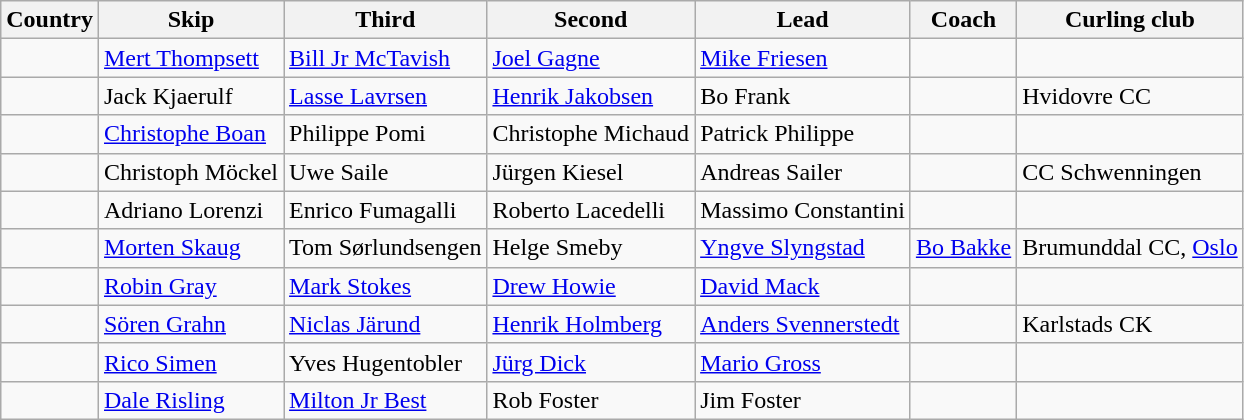<table class=wikitable>
<tr>
<th>Country</th>
<th>Skip</th>
<th>Third</th>
<th>Second</th>
<th>Lead</th>
<th>Coach</th>
<th>Curling club</th>
</tr>
<tr>
<td></td>
<td><a href='#'>Mert Thompsett</a></td>
<td><a href='#'>Bill Jr McTavish</a></td>
<td><a href='#'>Joel Gagne</a></td>
<td><a href='#'>Mike Friesen</a></td>
<td></td>
<td></td>
</tr>
<tr>
<td></td>
<td>Jack Kjaerulf</td>
<td><a href='#'>Lasse Lavrsen</a></td>
<td><a href='#'>Henrik Jakobsen</a></td>
<td>Bo Frank</td>
<td></td>
<td>Hvidovre CC</td>
</tr>
<tr>
<td></td>
<td><a href='#'>Christophe Boan</a></td>
<td>Philippe Pomi</td>
<td>Christophe Michaud</td>
<td>Patrick Philippe</td>
<td></td>
<td></td>
</tr>
<tr>
<td></td>
<td>Christoph Möckel</td>
<td>Uwe Saile</td>
<td>Jürgen Kiesel</td>
<td>Andreas Sailer</td>
<td></td>
<td>CC Schwenningen</td>
</tr>
<tr>
<td></td>
<td>Adriano Lorenzi</td>
<td>Enrico Fumagalli</td>
<td>Roberto Lacedelli</td>
<td>Massimo Constantini</td>
<td></td>
<td></td>
</tr>
<tr>
<td></td>
<td><a href='#'>Morten Skaug</a></td>
<td>Tom Sørlundsengen</td>
<td>Helge Smeby</td>
<td><a href='#'>Yngve Slyngstad</a></td>
<td><a href='#'>Bo Bakke</a></td>
<td>Brumunddal CC, <a href='#'>Oslo</a></td>
</tr>
<tr>
<td></td>
<td><a href='#'>Robin Gray</a></td>
<td><a href='#'>Mark Stokes</a></td>
<td><a href='#'>Drew Howie</a></td>
<td><a href='#'>David Mack</a></td>
<td></td>
<td></td>
</tr>
<tr>
<td></td>
<td><a href='#'>Sören Grahn</a></td>
<td><a href='#'>Niclas Järund</a></td>
<td><a href='#'>Henrik Holmberg</a></td>
<td><a href='#'>Anders Svennerstedt</a></td>
<td></td>
<td>Karlstads CK</td>
</tr>
<tr>
<td></td>
<td><a href='#'>Rico Simen</a></td>
<td>Yves Hugentobler</td>
<td><a href='#'>Jürg Dick</a></td>
<td><a href='#'>Mario Gross</a></td>
<td></td>
<td></td>
</tr>
<tr>
<td></td>
<td><a href='#'>Dale Risling</a></td>
<td><a href='#'>Milton Jr Best</a></td>
<td>Rob Foster</td>
<td>Jim Foster</td>
<td></td>
<td></td>
</tr>
</table>
